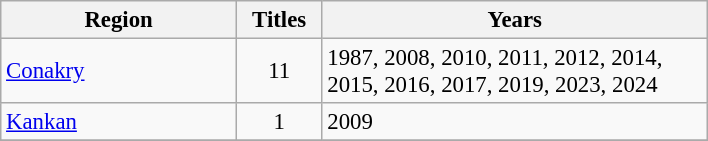<table class="wikitable " style="font-size: 95%;">
<tr>
<th width="150">Region</th>
<th width="50">Titles</th>
<th width="250">Years</th>
</tr>
<tr>
<td><a href='#'>Conakry</a></td>
<td rowspan="1" style="text-align: center">11</td>
<td>1987, 2008, 2010, 2011, 2012, 2014, 2015, 2016, 2017, 2019, 2023, 2024</td>
</tr>
<tr>
<td><a href='#'>Kankan</a></td>
<td rowspan="1" style="text-align: center">1</td>
<td>2009</td>
</tr>
<tr>
</tr>
</table>
